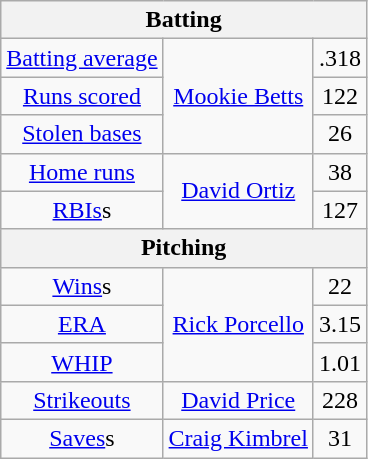<table class="wikitable" style="text-align:center; font-size: 100%;">
<tr>
<th colspan=3>Batting</th>
</tr>
<tr>
<td><a href='#'>Batting average</a></td>
<td rowspan=3><a href='#'>Mookie Betts</a></td>
<td>.318</td>
</tr>
<tr>
<td><a href='#'>Runs scored</a></td>
<td>122</td>
</tr>
<tr>
<td><a href='#'>Stolen bases</a></td>
<td>26</td>
</tr>
<tr>
<td><a href='#'>Home runs</a></td>
<td rowspan=2><a href='#'>David Ortiz</a></td>
<td>38</td>
</tr>
<tr>
<td><a href='#'>RBIs</a>s</td>
<td>127</td>
</tr>
<tr>
<th colspan=3>Pitching</th>
</tr>
<tr>
<td><a href='#'>Wins</a>s</td>
<td rowspan=3><a href='#'>Rick Porcello</a></td>
<td>22</td>
</tr>
<tr>
<td><a href='#'>ERA</a></td>
<td>3.15</td>
</tr>
<tr>
<td><a href='#'>WHIP</a></td>
<td>1.01</td>
</tr>
<tr>
<td><a href='#'>Strikeouts</a></td>
<td><a href='#'>David Price</a></td>
<td>228</td>
</tr>
<tr>
<td><a href='#'>Saves</a>s</td>
<td><a href='#'>Craig Kimbrel</a></td>
<td>31</td>
</tr>
</table>
